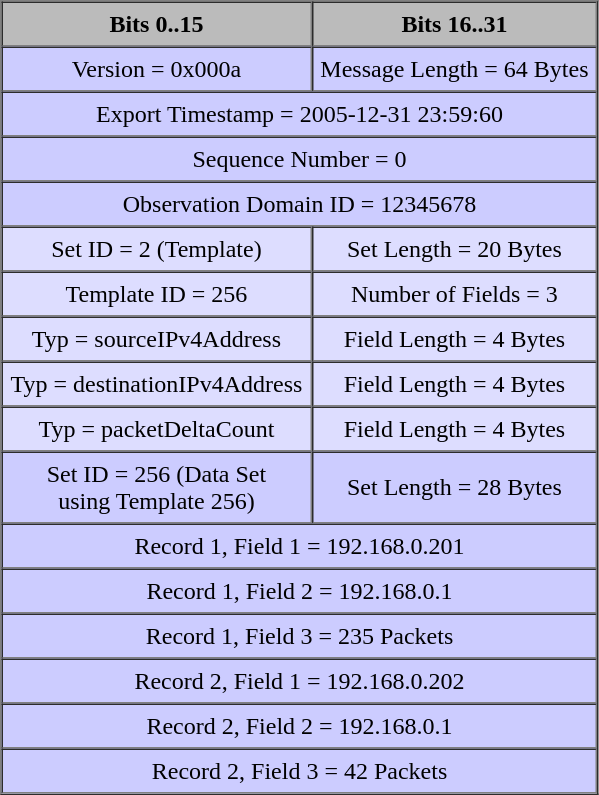<table border="1" cellspacing="0" cellpadding="5">
<tr ---->
<th bgcolor="#BBBBBB">Bits 0..15</th>
<th bgcolor="#BBBBBB">Bits 16..31</th>
</tr>
<tr ---->
<td align="center" bgcolor="#CCCCFF">Version = 0x000a</td>
<td align="center" bgcolor="#CCCCFF">Message Length = 64 Bytes</td>
</tr>
<tr ---->
<td colspan="2" align="center" bgcolor="#CCCCFF">Export Timestamp = 2005-12-31 23:59:60 </td>
</tr>
<tr ---->
<td colspan="2" align="center" bgcolor="#CCCCFF">Sequence Number = 0</td>
</tr>
<tr ---->
<td colspan="2" align="center" bgcolor="#CCCCFF">Observation Domain ID = 12345678</td>
</tr>
<tr ---->
<td align="center" bgcolor="#DDDDFF">Set ID = 2 (Template)</td>
<td align="center" bgcolor="#DDDDFF">Set Length = 20 Bytes</td>
</tr>
<tr ---->
<td align="center" bgcolor="#DDDDFF">Template ID = 256</td>
<td align="center" bgcolor="#DDDDFF">Number of Fields = 3</td>
</tr>
<tr ---->
<td align="center" bgcolor="#DDDDFF">Typ = sourceIPv4Address</td>
<td align="center" bgcolor="#DDDDFF">Field Length = 4 Bytes</td>
</tr>
<tr ---->
<td align="center" bgcolor="#DDDDFF">Typ = destinationIPv4Address</td>
<td align="center" bgcolor="#DDDDFF">Field Length = 4 Bytes</td>
</tr>
<tr ---->
<td align="center" bgcolor="#DDDDFF">Typ = packetDeltaCount</td>
<td align="center" bgcolor="#DDDDFF">Field Length = 4 Bytes</td>
</tr>
<tr ---->
<td align="center" bgcolor="#CCCCFF">Set ID = 256 (Data Set <br>using Template 256)</td>
<td align="center" bgcolor="#CCCCFF">Set Length = 28 Bytes</td>
</tr>
<tr ---->
<td colspan="2" align="center" bgcolor="#CCCCFF">Record 1, Field 1 = 192.168.0.201</td>
</tr>
<tr ---->
<td colspan="2" align="center" bgcolor="#CCCCFF">Record 1, Field 2 = 192.168.0.1</td>
</tr>
<tr ---->
<td colspan="2" align="center" bgcolor="#CCCCFF">Record 1, Field 3 = 235 Packets</td>
</tr>
<tr ---->
<td colspan="2" align="center" bgcolor="#CCCCFF">Record 2, Field 1 = 192.168.0.202</td>
</tr>
<tr ---->
<td colspan="2" align="center" bgcolor="#CCCCFF">Record 2, Field 2 = 192.168.0.1</td>
</tr>
<tr ---->
<td colspan="2" align="center" bgcolor="#CCCCFF">Record 2, Field 3 = 42 Packets</td>
</tr>
</table>
